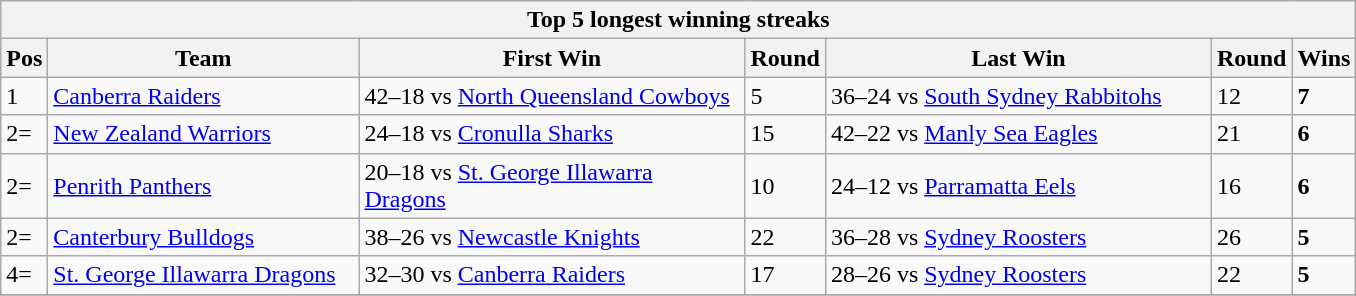<table class="wikitable">
<tr>
<th colspan=9>Top 5 longest winning streaks</th>
</tr>
<tr>
<th style="width:20px;">Pos</th>
<th style="width:200px;">Team</th>
<th style="width:250px;">First Win</th>
<th style="width:25px;">Round</th>
<th style="width:250px;">Last Win</th>
<th style="width:25px;">Round</th>
<th style="width:20px;">Wins</th>
</tr>
<tr>
<td>1</td>
<td align="left"> <a href='#'>Canberra Raiders</a></td>
<td>42–18 vs  <a href='#'>North Queensland Cowboys</a></td>
<td>5</td>
<td>36–24 vs  <a href='#'>South Sydney Rabbitohs</a></td>
<td>12</td>
<td><strong>7</strong></td>
</tr>
<tr>
<td>2=</td>
<td align="left"> <a href='#'>New Zealand Warriors</a></td>
<td>24–18 vs  <a href='#'>Cronulla Sharks</a></td>
<td>15</td>
<td>42–22 vs  <a href='#'>Manly Sea Eagles</a></td>
<td>21</td>
<td><strong>6</strong></td>
</tr>
<tr>
<td>2=</td>
<td align="left"> <a href='#'>Penrith Panthers</a></td>
<td>20–18 vs  <a href='#'>St. George Illawarra Dragons</a></td>
<td>10</td>
<td>24–12 vs  <a href='#'>Parramatta Eels</a></td>
<td>16</td>
<td><strong>6</strong></td>
</tr>
<tr>
<td>2=</td>
<td align="left"> <a href='#'>Canterbury Bulldogs</a></td>
<td>38–26 vs  <a href='#'>Newcastle Knights</a></td>
<td>22</td>
<td>36–28 vs  <a href='#'>Sydney Roosters</a></td>
<td>26</td>
<td><strong>5</strong></td>
</tr>
<tr>
<td>4=</td>
<td align="left"> <a href='#'>St. George Illawarra Dragons</a></td>
<td>32–30 vs  <a href='#'>Canberra Raiders</a></td>
<td>17</td>
<td>28–26 vs  <a href='#'>Sydney Roosters</a></td>
<td>22</td>
<td><strong>5</strong></td>
</tr>
<tr>
</tr>
</table>
